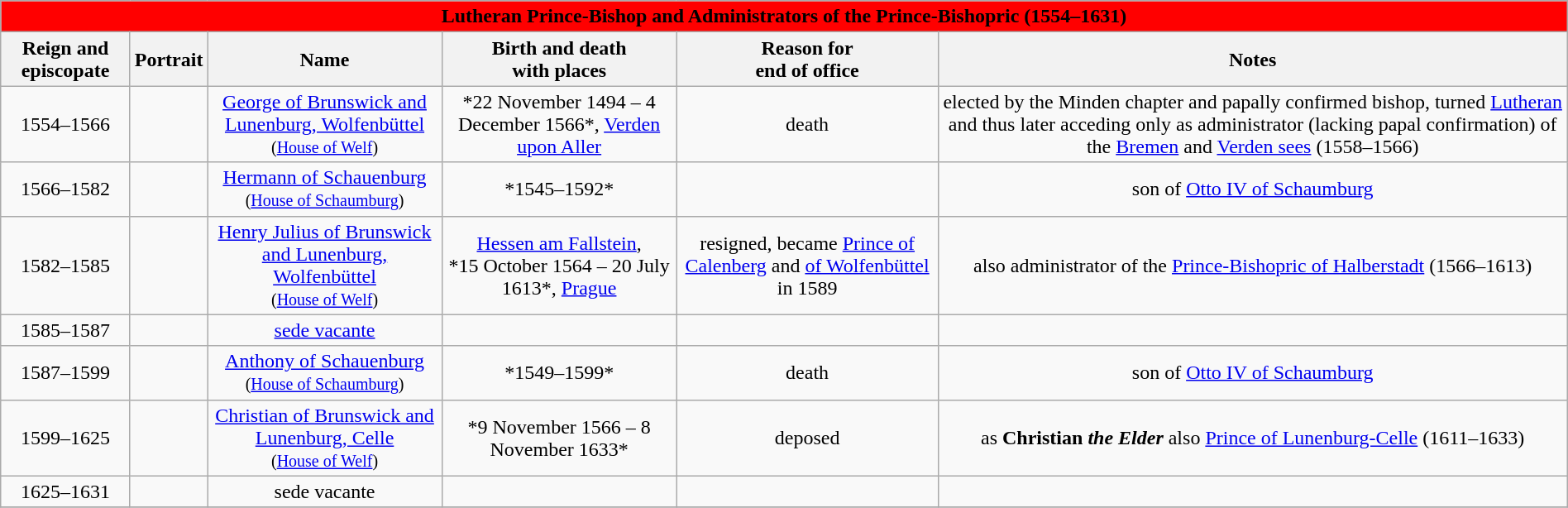<table width=100% class="wikitable">
<tr>
<td colspan="6" bgcolor=red align=center><strong><span> Lutheran Prince-Bishop and Administrators of the Prince-Bishopric (1554–1631)</span></strong></td>
</tr>
<tr>
<th>Reign and episcopate</th>
<th>Portrait</th>
<th>Name</th>
<th>Birth and death<br>with places</th>
<th>Reason for <br>end of office</th>
<th>Notes</th>
</tr>
<tr>
<td align=center>1554–1566</td>
<td align=center></td>
<td align=center><a href='#'>George of Brunswick and Lunenburg, Wolfenbüttel</a><br><small>(<a href='#'>House of Welf</a>)</small></td>
<td align="center">*22 November 1494 – 4 December 1566*, <a href='#'>Verden upon Aller</a></td>
<td align="center">death</td>
<td align="center">elected by the Minden chapter and papally confirmed bishop, turned <a href='#'>Lutheran</a> and thus later acceding only as administrator (lacking papal confirmation) of the <a href='#'>Bremen</a> and <a href='#'>Verden sees</a> (1558–1566)</td>
</tr>
<tr>
<td align=center>1566–1582</td>
<td align=center></td>
<td align="center"><a href='#'>Hermann of Schauenburg</a><br><small>(<a href='#'>House of Schaumburg</a>)</small></td>
<td align="center">*1545–1592*</td>
<td align="center"></td>
<td align="center">son of <a href='#'>Otto IV of Schaumburg</a></td>
</tr>
<tr>
<td align=center>1582–1585</td>
<td align=center></td>
<td align=center><a href='#'>Henry Julius of Brunswick and Lunenburg, Wolfenbüttel</a><br><small>(<a href='#'>House of Welf</a>)</small></td>
<td align="center"><a href='#'>Hessen am Fallstein</a>, <br>*15 October 1564 – 20 July 1613*, <a href='#'>Prague</a></td>
<td align="center">resigned, became <a href='#'>Prince of Calenberg</a> and <a href='#'>of Wolfenbüttel</a> in 1589</td>
<td align="center">also administrator of the <a href='#'>Prince-Bishopric of Halberstadt</a> (1566–1613)</td>
</tr>
<tr>
<td align=center>1585–1587</td>
<td align=center></td>
<td align=center><a href='#'>sede vacante</a></td>
<td align="center"></td>
<td align="center"></td>
<td align="center"></td>
</tr>
<tr>
<td align=center>1587–1599</td>
<td align=center></td>
<td align="center"><a href='#'>Anthony of Schauenburg</a><br><small>(<a href='#'>House of Schaumburg</a>)</small></td>
<td align="center">*1549–1599*</td>
<td align="center">death</td>
<td align="center">son of <a href='#'>Otto IV of Schaumburg</a></td>
</tr>
<tr>
<td align=center>1599–1625</td>
<td align=center></td>
<td align=center><a href='#'>Christian of Brunswick and Lunenburg, Celle</a><br><small>(<a href='#'>House of Welf</a>)</small></td>
<td align="center">*9 November 1566 – 8 November 1633*</td>
<td align="center">deposed</td>
<td align="center">as <strong>Christian <em>the Elder</em> </strong>also <a href='#'>Prince of Lunenburg-Celle</a> (1611–1633)</td>
</tr>
<tr>
<td align=center>1625–1631</td>
<td align=center></td>
<td align=center>sede vacante</td>
<td align="center"></td>
<td align="center"></td>
<td align="center"></td>
</tr>
<tr>
</tr>
</table>
